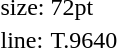<table style="margin-left:40px;">
<tr>
<td>size:</td>
<td>72pt</td>
</tr>
<tr>
<td>line:</td>
<td>T.9640</td>
</tr>
</table>
